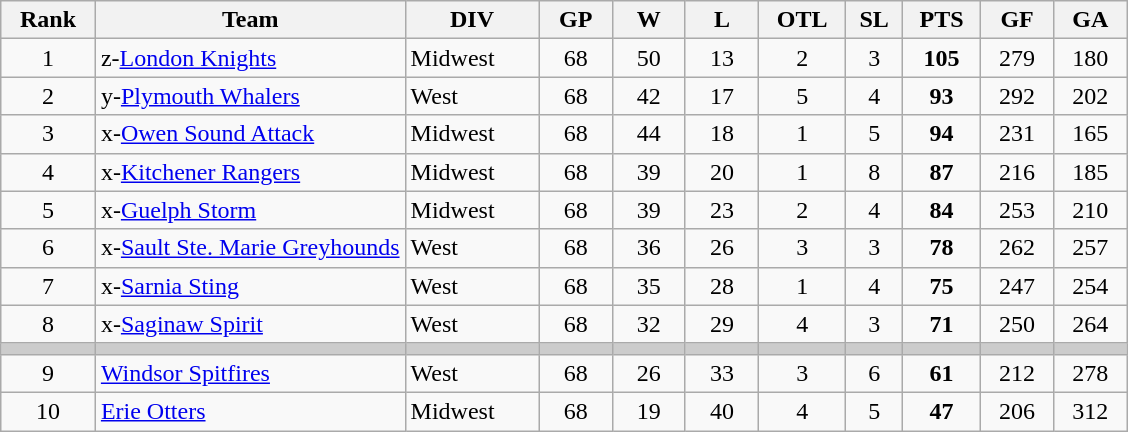<table class="wikitable sortable" style="text-align:center">
<tr>
<th>Rank</th>
<th width="27.5%">Team</th>
<th>DIV</th>
<th width="6.5%">GP</th>
<th width="6.5%">W</th>
<th width="6.5%">L</th>
<th>OTL</th>
<th>SL</th>
<th>PTS</th>
<th width="6.5%">GF</th>
<th width="6.5%">GA</th>
</tr>
<tr>
<td>1</td>
<td align=left>z-<a href='#'>London Knights</a></td>
<td align=left>Midwest</td>
<td>68</td>
<td>50</td>
<td>13</td>
<td>2</td>
<td>3</td>
<td><strong>105</strong></td>
<td>279</td>
<td>180</td>
</tr>
<tr>
<td>2</td>
<td align=left>y-<a href='#'>Plymouth Whalers</a></td>
<td align=left>West</td>
<td>68</td>
<td>42</td>
<td>17</td>
<td>5</td>
<td>4</td>
<td><strong>93</strong></td>
<td>292</td>
<td>202</td>
</tr>
<tr>
<td>3</td>
<td align=left>x-<a href='#'>Owen Sound Attack</a></td>
<td align=left>Midwest</td>
<td>68</td>
<td>44</td>
<td>18</td>
<td>1</td>
<td>5</td>
<td><strong>94</strong></td>
<td>231</td>
<td>165</td>
</tr>
<tr>
<td>4</td>
<td align=left>x-<a href='#'>Kitchener Rangers</a></td>
<td align=left>Midwest</td>
<td>68</td>
<td>39</td>
<td>20</td>
<td>1</td>
<td>8</td>
<td><strong>87</strong></td>
<td>216</td>
<td>185</td>
</tr>
<tr>
<td>5</td>
<td align=left>x-<a href='#'>Guelph Storm</a></td>
<td align=left>Midwest</td>
<td>68</td>
<td>39</td>
<td>23</td>
<td>2</td>
<td>4</td>
<td><strong>84</strong></td>
<td>253</td>
<td>210</td>
</tr>
<tr>
<td>6</td>
<td align=left>x-<a href='#'>Sault Ste. Marie Greyhounds</a></td>
<td align=left>West</td>
<td>68</td>
<td>36</td>
<td>26</td>
<td>3</td>
<td>3</td>
<td><strong>78</strong></td>
<td>262</td>
<td>257</td>
</tr>
<tr>
<td>7</td>
<td align=left>x-<a href='#'>Sarnia Sting</a></td>
<td align=left>West</td>
<td>68</td>
<td>35</td>
<td>28</td>
<td>1</td>
<td>4</td>
<td><strong>75</strong></td>
<td>247</td>
<td>254</td>
</tr>
<tr>
<td>8</td>
<td align=left>x-<a href='#'>Saginaw Spirit</a></td>
<td align=left>West</td>
<td>68</td>
<td>32</td>
<td>29</td>
<td>4</td>
<td>3</td>
<td><strong>71</strong></td>
<td>250</td>
<td>264</td>
</tr>
<tr style="background-color:#cccccc;">
<td></td>
<td></td>
<td></td>
<td></td>
<td></td>
<td></td>
<td></td>
<td></td>
<td></td>
<td></td>
<td></td>
</tr>
<tr>
<td>9</td>
<td align=left><a href='#'>Windsor Spitfires</a></td>
<td align=left>West</td>
<td>68</td>
<td>26</td>
<td>33</td>
<td>3</td>
<td>6</td>
<td><strong>61</strong></td>
<td>212</td>
<td>278</td>
</tr>
<tr>
<td>10</td>
<td align=left><a href='#'>Erie Otters</a></td>
<td align=left>Midwest</td>
<td>68</td>
<td>19</td>
<td>40</td>
<td>4</td>
<td>5</td>
<td><strong>47</strong></td>
<td>206</td>
<td>312</td>
</tr>
</table>
